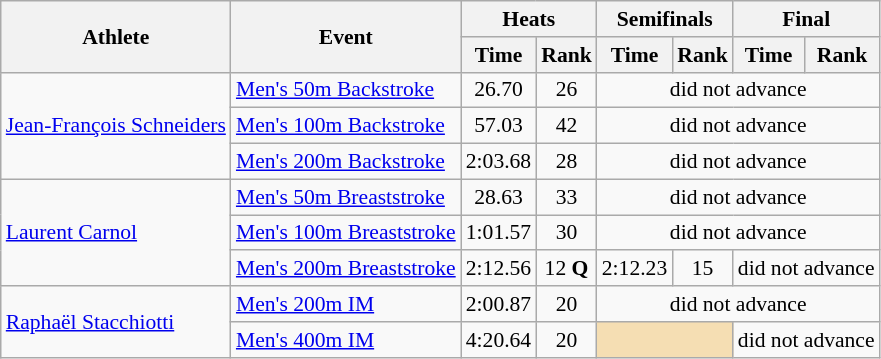<table class=wikitable style="font-size:90%">
<tr>
<th rowspan="2">Athlete</th>
<th rowspan="2">Event</th>
<th colspan="2">Heats</th>
<th colspan="2">Semifinals</th>
<th colspan="2">Final</th>
</tr>
<tr>
<th>Time</th>
<th>Rank</th>
<th>Time</th>
<th>Rank</th>
<th>Time</th>
<th>Rank</th>
</tr>
<tr>
<td rowspan="3"><a href='#'>Jean-François Schneiders</a></td>
<td><a href='#'>Men's 50m Backstroke</a></td>
<td align=center>26.70</td>
<td align=center>26</td>
<td align=center colspan=4>did not advance</td>
</tr>
<tr>
<td><a href='#'>Men's 100m Backstroke</a></td>
<td align=center>57.03</td>
<td align=center>42</td>
<td align=center colspan=4>did not advance</td>
</tr>
<tr>
<td><a href='#'>Men's 200m Backstroke</a></td>
<td align=center>2:03.68</td>
<td align=center>28</td>
<td align=center colspan=4>did not advance</td>
</tr>
<tr>
<td rowspan="3"><a href='#'>Laurent Carnol</a></td>
<td><a href='#'>Men's 50m Breaststroke</a></td>
<td align=center>28.63</td>
<td align=center>33</td>
<td align=center colspan=4>did not advance</td>
</tr>
<tr>
<td><a href='#'>Men's 100m Breaststroke</a></td>
<td align=center>1:01.57</td>
<td align=center>30</td>
<td align=center colspan=4>did not advance</td>
</tr>
<tr>
<td><a href='#'>Men's 200m Breaststroke</a></td>
<td align=center>2:12.56</td>
<td align=center>12 <strong>Q</strong></td>
<td align=center>2:12.23</td>
<td align=center>15</td>
<td align=center colspan=2>did not advance</td>
</tr>
<tr>
<td rowspan="2"><a href='#'>Raphaël Stacchiotti</a></td>
<td><a href='#'>Men's 200m IM</a></td>
<td align=center>2:00.87</td>
<td align=center>20</td>
<td align=center colspan=4>did not advance</td>
</tr>
<tr>
<td><a href='#'>Men's 400m IM</a></td>
<td align=center>4:20.64</td>
<td align=center>20</td>
<td colspan= 2 bgcolor="wheat"></td>
<td align=center colspan=2>did not advance</td>
</tr>
</table>
